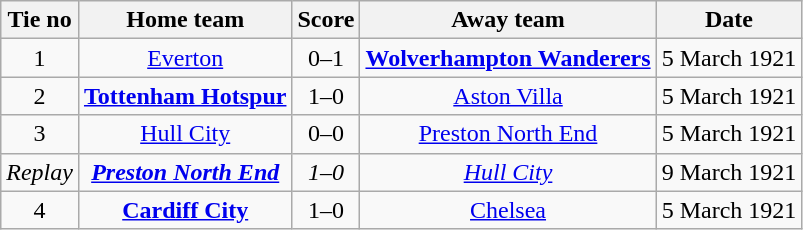<table class="wikitable" style="text-align: center">
<tr>
<th>Tie no</th>
<th>Home team</th>
<th>Score</th>
<th>Away team</th>
<th>Date</th>
</tr>
<tr>
<td>1</td>
<td><a href='#'>Everton</a></td>
<td>0–1</td>
<td><strong><a href='#'>Wolverhampton Wanderers</a></strong></td>
<td>5 March 1921</td>
</tr>
<tr>
<td>2</td>
<td><strong><a href='#'>Tottenham Hotspur</a></strong></td>
<td>1–0</td>
<td><a href='#'>Aston Villa</a></td>
<td>5 March 1921</td>
</tr>
<tr>
<td>3</td>
<td><a href='#'>Hull City</a></td>
<td>0–0</td>
<td><a href='#'>Preston North End</a></td>
<td>5 March 1921</td>
</tr>
<tr>
<td><em>Replay</em></td>
<td><strong><em><a href='#'>Preston North End</a></em></strong></td>
<td><em>1–0</em></td>
<td><em><a href='#'>Hull City</a></em></td>
<td>9 March 1921</td>
</tr>
<tr>
<td>4</td>
<td><strong><a href='#'>Cardiff City</a></strong></td>
<td>1–0</td>
<td><a href='#'>Chelsea</a></td>
<td>5 March 1921</td>
</tr>
</table>
